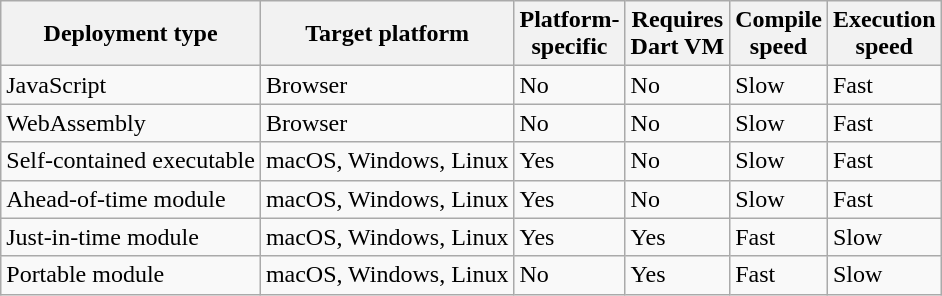<table class="wikitable sortable">
<tr>
<th>Deployment type</th>
<th>Target platform</th>
<th>Platform-<br>specific</th>
<th>Requires<br> Dart VM</th>
<th>Compile<br> speed</th>
<th>Execution<br> speed</th>
</tr>
<tr>
<td>JavaScript</td>
<td>Browser</td>
<td>No</td>
<td>No</td>
<td>Slow</td>
<td>Fast</td>
</tr>
<tr>
<td>WebAssembly</td>
<td>Browser</td>
<td>No</td>
<td>No</td>
<td>Slow</td>
<td>Fast</td>
</tr>
<tr>
<td>Self-contained executable</td>
<td>macOS, Windows, Linux</td>
<td>Yes</td>
<td>No</td>
<td>Slow</td>
<td>Fast</td>
</tr>
<tr>
<td>Ahead-of-time module</td>
<td>macOS, Windows, Linux</td>
<td>Yes</td>
<td>No</td>
<td>Slow</td>
<td>Fast</td>
</tr>
<tr>
<td>Just-in-time module</td>
<td>macOS, Windows, Linux</td>
<td>Yes</td>
<td>Yes</td>
<td>Fast</td>
<td>Slow</td>
</tr>
<tr>
<td>Portable module</td>
<td>macOS, Windows, Linux</td>
<td>No</td>
<td>Yes</td>
<td>Fast</td>
<td>Slow</td>
</tr>
</table>
